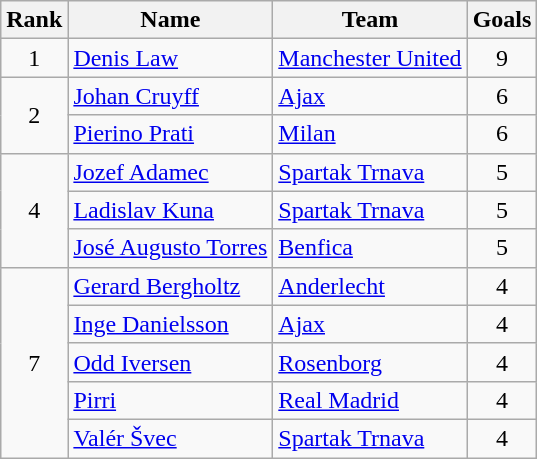<table class="wikitable" style="text-align:center">
<tr>
<th>Rank</th>
<th>Name</th>
<th>Team</th>
<th>Goals</th>
</tr>
<tr>
<td>1</td>
<td align="left"> <a href='#'>Denis Law</a></td>
<td align="left"> <a href='#'>Manchester United</a></td>
<td>9</td>
</tr>
<tr>
<td rowspan="2">2</td>
<td align="left"> <a href='#'>Johan Cruyff</a></td>
<td align="left"> <a href='#'>Ajax</a></td>
<td>6</td>
</tr>
<tr>
<td align="left"> <a href='#'>Pierino Prati</a></td>
<td align="left"> <a href='#'>Milan</a></td>
<td>6</td>
</tr>
<tr>
<td rowspan="3">4</td>
<td align="left"> <a href='#'>Jozef Adamec</a></td>
<td align="left"> <a href='#'>Spartak Trnava</a></td>
<td>5</td>
</tr>
<tr>
<td align="left"> <a href='#'>Ladislav Kuna</a></td>
<td align="left"> <a href='#'>Spartak Trnava</a></td>
<td>5</td>
</tr>
<tr>
<td align="left"> <a href='#'>José Augusto Torres</a></td>
<td align="left"> <a href='#'>Benfica</a></td>
<td>5</td>
</tr>
<tr>
<td rowspan="5">7</td>
<td align="left"> <a href='#'>Gerard Bergholtz</a></td>
<td align="left"> <a href='#'>Anderlecht</a></td>
<td>4</td>
</tr>
<tr>
<td align="left"> <a href='#'>Inge Danielsson</a></td>
<td align="left"> <a href='#'>Ajax</a></td>
<td>4</td>
</tr>
<tr>
<td align="left"> <a href='#'>Odd Iversen</a></td>
<td align="left"> <a href='#'>Rosenborg</a></td>
<td>4</td>
</tr>
<tr>
<td align="left"> <a href='#'>Pirri</a></td>
<td align="left"> <a href='#'>Real Madrid</a></td>
<td>4</td>
</tr>
<tr>
<td align="left"> <a href='#'>Valér Švec</a></td>
<td align="left"> <a href='#'>Spartak Trnava</a></td>
<td>4</td>
</tr>
</table>
